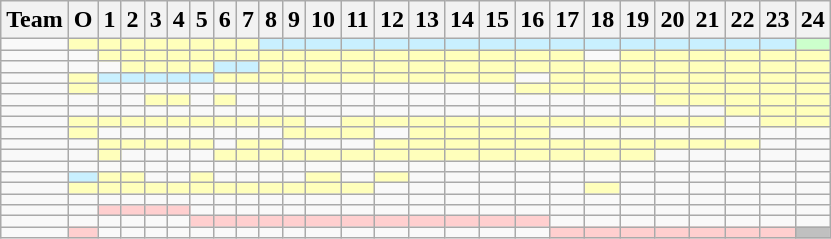<table class="wikitable sortable" style=text-align:center>
<tr>
<th>Team</th>
<th>O</th>
<th>1</th>
<th>2</th>
<th>3</th>
<th>4</th>
<th>5</th>
<th>6</th>
<th>7</th>
<th>8</th>
<th>9</th>
<th>10</th>
<th>11</th>
<th>12</th>
<th>13</th>
<th>14</th>
<th>15</th>
<th>16</th>
<th>17</th>
<th>18</th>
<th>19</th>
<th>20</th>
<th>21</th>
<th>22</th>
<th>23</th>
<th>24</th>
</tr>
<tr>
<td align=left></td>
<td bgcolor=FFFFBB></td>
<td bgcolor=FFFFBB></td>
<td bgcolor=FFFFBB></td>
<td bgcolor=FFFFBB></td>
<td bgcolor=FFFFBB></td>
<td bgcolor=FFFFBB></td>
<td bgcolor=FFFFBB></td>
<td bgcolor=FFFFBB></td>
<td bgcolor=C9F0FF></td>
<td bgcolor=C9F0FF></td>
<td bgcolor=C9F0FF></td>
<td bgcolor=C9F0FF></td>
<td bgcolor=C9F0FF></td>
<td bgcolor=C9F0FF></td>
<td bgcolor=C9F0FF></td>
<td bgcolor=C9F0FF></td>
<td bgcolor=C9F0FF></td>
<td bgcolor=C9F0FF></td>
<td bgcolor=C9F0FF></td>
<td bgcolor=C9F0FF></td>
<td bgcolor=C9F0FF></td>
<td bgcolor=C9F0FF></td>
<td bgcolor=C9F0FF></td>
<td bgcolor=C9F0FF></td>
<td bgcolor=CCFFCC><strong></strong></td>
</tr>
<tr>
<td align=left></td>
<td></td>
<td bgcolor=FFFFBB></td>
<td bgcolor=FFFFBB></td>
<td bgcolor=FFFFBB></td>
<td bgcolor=FFFFBB></td>
<td bgcolor=FFFFBB></td>
<td bgcolor=FFFFBB></td>
<td bgcolor=FFFFBB></td>
<td bgcolor=FFFFBB></td>
<td bgcolor=FFFFBB></td>
<td bgcolor=FFFFBB></td>
<td bgcolor=FFFFBB></td>
<td bgcolor=FFFFBB></td>
<td bgcolor=FFFFBB></td>
<td bgcolor=FFFFBB></td>
<td bgcolor=FFFFBB></td>
<td bgcolor=FFFFBB></td>
<td bgcolor=FFFFBB></td>
<td></td>
<td bgcolor=FFFFBB></td>
<td bgcolor=FFFFBB></td>
<td bgcolor=FFFFBB></td>
<td bgcolor=FFFFBB></td>
<td bgcolor=FFFFBB></td>
<td bgcolor=FFFFBB></td>
</tr>
<tr>
<td align=left></td>
<td></td>
<td></td>
<td bgcolor=FFFFBB></td>
<td bgcolor=FFFFBB></td>
<td bgcolor=FFFFBB></td>
<td bgcolor=FFFFBB></td>
<td bgcolor=C9F0FF></td>
<td bgcolor=C9F0FF></td>
<td bgcolor=FFFFBB></td>
<td bgcolor=FFFFBB></td>
<td bgcolor=FFFFBB></td>
<td bgcolor=FFFFBB></td>
<td bgcolor=FFFFBB></td>
<td bgcolor=FFFFBB></td>
<td bgcolor=FFFFBB></td>
<td bgcolor=FFFFBB></td>
<td bgcolor=FFFFBB></td>
<td bgcolor=FFFFBB></td>
<td bgcolor=FFFFBB></td>
<td bgcolor=FFFFBB></td>
<td bgcolor=FFFFBB></td>
<td bgcolor=FFFFBB></td>
<td bgcolor=FFFFBB></td>
<td bgcolor=FFFFBB></td>
<td bgcolor=FFFFBB></td>
</tr>
<tr>
<td align=left></td>
<td bgcolor=FFFFBB></td>
<td bgcolor=C9F0FF></td>
<td bgcolor=C9F0FF></td>
<td bgcolor=C9F0FF></td>
<td bgcolor=C9F0FF></td>
<td bgcolor=C9F0FF></td>
<td bgcolor=FFFFBB></td>
<td bgcolor=FFFFBB></td>
<td bgcolor=FFFFBB></td>
<td bgcolor=FFFFBB></td>
<td bgcolor=FFFFBB></td>
<td bgcolor=FFFFBB></td>
<td bgcolor=FFFFBB></td>
<td bgcolor=FFFFBB></td>
<td bgcolor=FFFFBB></td>
<td bgcolor=FFFFBB></td>
<td></td>
<td bgcolor=FFFFBB></td>
<td bgcolor=FFFFBB></td>
<td bgcolor=FFFFBB></td>
<td bgcolor=FFFFBB></td>
<td bgcolor=FFFFBB></td>
<td bgcolor=FFFFBB></td>
<td bgcolor=FFFFBB></td>
<td bgcolor=FFFFBB></td>
</tr>
<tr>
<td align=left></td>
<td bgcolor=FFFFBB></td>
<td></td>
<td></td>
<td></td>
<td></td>
<td></td>
<td></td>
<td></td>
<td></td>
<td></td>
<td></td>
<td></td>
<td></td>
<td></td>
<td></td>
<td></td>
<td bgcolor=FFFFBB></td>
<td bgcolor=FFFFBB></td>
<td bgcolor=FFFFBB></td>
<td bgcolor=FFFFBB></td>
<td bgcolor=FFFFBB></td>
<td bgcolor=FFFFBB></td>
<td bgcolor=FFFFBB></td>
<td bgcolor=FFFFBB></td>
<td bgcolor=FFFFBB></td>
</tr>
<tr>
<td align=left></td>
<td></td>
<td></td>
<td></td>
<td bgcolor=FFFFBB></td>
<td bgcolor=FFFFBB></td>
<td></td>
<td bgcolor=FFFFBB></td>
<td></td>
<td></td>
<td></td>
<td></td>
<td></td>
<td></td>
<td></td>
<td></td>
<td></td>
<td></td>
<td></td>
<td></td>
<td></td>
<td bgcolor=FFFFBB></td>
<td bgcolor=FFFFBB></td>
<td bgcolor=FFFFBB></td>
<td bgcolor=FFFFBB></td>
<td bgcolor=FFFFBB></td>
</tr>
<tr>
<td align=left></td>
<td></td>
<td></td>
<td></td>
<td></td>
<td></td>
<td></td>
<td></td>
<td></td>
<td></td>
<td></td>
<td></td>
<td></td>
<td></td>
<td></td>
<td></td>
<td></td>
<td></td>
<td></td>
<td></td>
<td></td>
<td></td>
<td></td>
<td bgcolor=FFFFBB></td>
<td bgcolor=FFFFBB></td>
<td bgcolor=FFFFBB></td>
</tr>
<tr>
<td align=left></td>
<td bgcolor=FFFFBB></td>
<td bgcolor=FFFFBB></td>
<td bgcolor=FFFFBB></td>
<td bgcolor=FFFFBB></td>
<td bgcolor=FFFFBB></td>
<td bgcolor=FFFFBB></td>
<td bgcolor=FFFFBB></td>
<td bgcolor=FFFFBB></td>
<td bgcolor=FFFFBB></td>
<td bgcolor=FFFFBB></td>
<td></td>
<td bgcolor=FFFFBB></td>
<td bgcolor=FFFFBB></td>
<td bgcolor=FFFFBB></td>
<td bgcolor=FFFFBB></td>
<td bgcolor=FFFFBB></td>
<td bgcolor=FFFFBB></td>
<td bgcolor=FFFFBB></td>
<td bgcolor=FFFFBB></td>
<td bgcolor=FFFFBB></td>
<td bgcolor=FFFFBB></td>
<td bgcolor=FFFFBB></td>
<td></td>
<td bgcolor=FFFFBB></td>
<td bgcolor=FFFFBB></td>
</tr>
<tr>
<td align=left></td>
<td bgcolor=FFFFBB></td>
<td></td>
<td></td>
<td></td>
<td></td>
<td></td>
<td></td>
<td></td>
<td></td>
<td bgcolor=FFFFBB></td>
<td bgcolor=FFFFBB></td>
<td bgcolor=FFFFBB></td>
<td></td>
<td bgcolor=FFFFBB></td>
<td bgcolor=FFFFBB></td>
<td bgcolor=FFFFBB></td>
<td bgcolor=FFFFBB></td>
<td></td>
<td></td>
<td></td>
<td></td>
<td></td>
<td></td>
<td></td>
<td></td>
</tr>
<tr>
<td align=left></td>
<td></td>
<td bgcolor=FFFFBB></td>
<td bgcolor=FFFFBB></td>
<td bgcolor=FFFFBB></td>
<td bgcolor=FFFFBB></td>
<td bgcolor=FFFFBB></td>
<td></td>
<td bgcolor=FFFFBB></td>
<td bgcolor=FFFFBB></td>
<td></td>
<td></td>
<td></td>
<td bgcolor=FFFFBB></td>
<td bgcolor=FFFFBB></td>
<td bgcolor=FFFFBB></td>
<td bgcolor=FFFFBB></td>
<td bgcolor=FFFFBB></td>
<td bgcolor=FFFFBB></td>
<td bgcolor=FFFFBB></td>
<td bgcolor=FFFFBB></td>
<td bgcolor=FFFFBB></td>
<td bgcolor=FFFFBB></td>
<td bgcolor=FFFFBB></td>
<td></td>
<td></td>
</tr>
<tr>
<td align=left></td>
<td></td>
<td bgcolor=FFFFBB></td>
<td></td>
<td></td>
<td></td>
<td></td>
<td bgcolor=FFFFBB></td>
<td bgcolor=FFFFBB></td>
<td bgcolor=FFFFBB></td>
<td bgcolor=FFFFBB></td>
<td bgcolor=FFFFBB></td>
<td bgcolor=FFFFBB></td>
<td bgcolor=FFFFBB></td>
<td bgcolor=FFFFBB></td>
<td bgcolor=FFFFBB></td>
<td bgcolor=FFFFBB></td>
<td bgcolor=FFFFBB></td>
<td bgcolor=FFFFBB></td>
<td bgcolor=FFFFBB></td>
<td bgcolor=FFFFBB></td>
<td></td>
<td></td>
<td></td>
<td></td>
<td></td>
</tr>
<tr>
<td align=left></td>
<td></td>
<td></td>
<td></td>
<td></td>
<td></td>
<td></td>
<td></td>
<td></td>
<td></td>
<td></td>
<td></td>
<td></td>
<td></td>
<td></td>
<td></td>
<td></td>
<td></td>
<td></td>
<td></td>
<td></td>
<td></td>
<td></td>
<td></td>
<td></td>
<td></td>
</tr>
<tr>
<td align=left></td>
<td bgcolor=C9F0FF></td>
<td bgcolor=FFFFBB></td>
<td bgcolor=FFFFBB></td>
<td></td>
<td></td>
<td bgcolor=FFFFBB></td>
<td></td>
<td></td>
<td></td>
<td></td>
<td bgcolor=FFFFBB></td>
<td></td>
<td bgcolor=FFFFBB></td>
<td></td>
<td></td>
<td></td>
<td></td>
<td></td>
<td></td>
<td></td>
<td></td>
<td></td>
<td></td>
<td></td>
<td></td>
</tr>
<tr>
<td align=left></td>
<td bgcolor=FFFFBB></td>
<td bgcolor=FFFFBB></td>
<td bgcolor=FFFFBB></td>
<td bgcolor=FFFFBB></td>
<td bgcolor=FFFFBB></td>
<td bgcolor=FFFFBB></td>
<td bgcolor=FFFFBB></td>
<td bgcolor=FFFFBB></td>
<td bgcolor=FFFFBB></td>
<td bgcolor=FFFFBB></td>
<td bgcolor=FFFFBB></td>
<td bgcolor=FFFFBB></td>
<td></td>
<td></td>
<td></td>
<td></td>
<td></td>
<td></td>
<td bgcolor=FFFFBB></td>
<td></td>
<td></td>
<td></td>
<td></td>
<td></td>
<td></td>
</tr>
<tr>
<td align=left></td>
<td></td>
<td></td>
<td></td>
<td></td>
<td></td>
<td></td>
<td></td>
<td></td>
<td></td>
<td></td>
<td></td>
<td></td>
<td></td>
<td></td>
<td></td>
<td></td>
<td></td>
<td></td>
<td></td>
<td></td>
<td></td>
<td></td>
<td></td>
<td></td>
<td></td>
</tr>
<tr>
<td align=left></td>
<td></td>
<td bgcolor=FFCFCF></td>
<td bgcolor=FFCFCF></td>
<td bgcolor=FFCFCF></td>
<td bgcolor=FFCFCF></td>
<td></td>
<td></td>
<td></td>
<td></td>
<td></td>
<td></td>
<td></td>
<td></td>
<td></td>
<td></td>
<td></td>
<td></td>
<td></td>
<td></td>
<td></td>
<td></td>
<td></td>
<td></td>
<td></td>
<td></td>
</tr>
<tr>
<td align=left></td>
<td></td>
<td></td>
<td></td>
<td></td>
<td></td>
<td bgcolor=FFCFCF></td>
<td bgcolor=FFCFCF></td>
<td bgcolor=FFCFCF></td>
<td bgcolor=FFCFCF></td>
<td bgcolor=FFCFCF></td>
<td bgcolor=FFCFCF></td>
<td bgcolor=FFCFCF></td>
<td bgcolor=FFCFCF></td>
<td bgcolor=FFCFCF></td>
<td bgcolor=FFCFCF></td>
<td bgcolor=FFCFCF></td>
<td bgcolor=FFCFCF></td>
<td></td>
<td></td>
<td></td>
<td></td>
<td></td>
<td></td>
<td></td>
<td></td>
</tr>
<tr>
<td align=left></td>
<td bgcolor=FFCFCF></td>
<td></td>
<td></td>
<td></td>
<td></td>
<td></td>
<td></td>
<td></td>
<td></td>
<td></td>
<td></td>
<td></td>
<td></td>
<td></td>
<td></td>
<td></td>
<td></td>
<td bgcolor=FFCFCF></td>
<td bgcolor=FFCFCF></td>
<td bgcolor=FFCFCF></td>
<td bgcolor=FFCFCF></td>
<td bgcolor=FFCFCF></td>
<td bgcolor=FFCFCF></td>
<td bgcolor=FFCFCF></td>
<td bgcolor=C0C0C0><strong></strong></td>
</tr>
</table>
